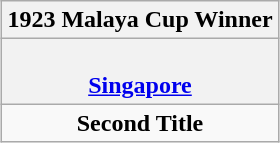<table class="wikitable" style="text-align: center; margin: 0 auto;">
<tr>
<th>1923 Malaya Cup Winner</th>
</tr>
<tr>
<th><br><a href='#'><strong>Singapore</strong></a></th>
</tr>
<tr>
<td><strong>Second Title</strong></td>
</tr>
</table>
